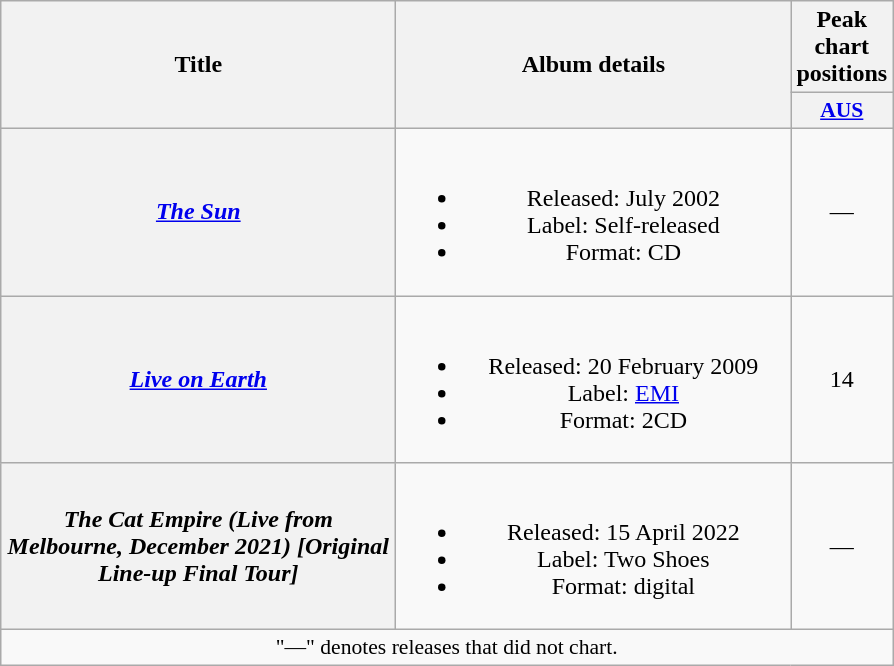<table class="wikitable plainrowheaders" style="text-align:center;">
<tr>
<th scope="col" rowspan="2" style="width:16em;">Title</th>
<th scope="col" rowspan="2" style="width:16em;">Album details</th>
<th scope="col" colspan="1">Peak chart positions</th>
</tr>
<tr>
<th scope="col" style="width:2.2em;font-size:90%;"><a href='#'>AUS</a><br></th>
</tr>
<tr>
<th scope="row"><em><a href='#'>The Sun</a></em></th>
<td><br><ul><li>Released: July 2002</li><li>Label: Self-released</li><li>Format: CD</li></ul></td>
<td>—</td>
</tr>
<tr>
<th scope="row"><em><a href='#'>Live on Earth</a></em></th>
<td><br><ul><li>Released: 20 February 2009</li><li>Label: <a href='#'>EMI</a></li><li>Format: 2CD</li></ul></td>
<td>14</td>
</tr>
<tr>
<th scope="row"><em>The Cat Empire (Live from Melbourne, December 2021) [Original Line-up Final Tour]</em></th>
<td><br><ul><li>Released: 15 April 2022</li><li>Label: Two Shoes</li><li>Format: digital</li></ul></td>
<td>—</td>
</tr>
<tr>
<td colspan="4" style="font-size:90%">"—" denotes releases that did not chart.</td>
</tr>
</table>
